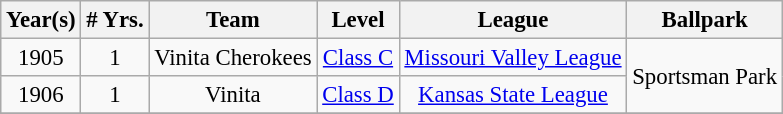<table class="wikitable" style="text-align:center; font-size: 95%;">
<tr>
<th>Year(s)</th>
<th># Yrs.</th>
<th>Team</th>
<th>Level</th>
<th>League</th>
<th>Ballpark</th>
</tr>
<tr>
<td>1905</td>
<td>1</td>
<td>Vinita Cherokees</td>
<td><a href='#'>Class C</a></td>
<td><a href='#'>Missouri Valley League</a></td>
<td rowspan=2>Sportsman Park</td>
</tr>
<tr>
<td>1906</td>
<td>1</td>
<td>Vinita</td>
<td><a href='#'>Class D</a></td>
<td><a href='#'>Kansas State League</a></td>
</tr>
<tr>
</tr>
</table>
